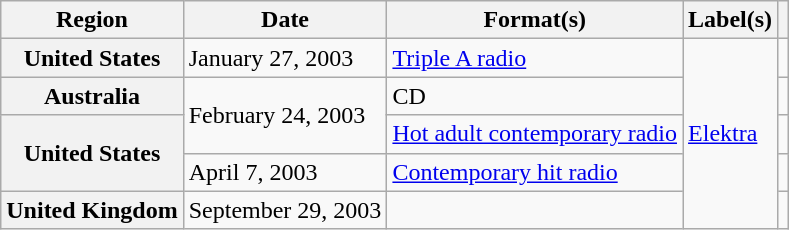<table class="wikitable plainrowheaders">
<tr>
<th scope="col">Region</th>
<th scope="col">Date</th>
<th scope="col">Format(s)</th>
<th scope="col">Label(s)</th>
<th scope="col"></th>
</tr>
<tr>
<th scope="row">United States</th>
<td>January 27, 2003</td>
<td><a href='#'>Triple A radio</a></td>
<td rowspan="5"><a href='#'>Elektra</a></td>
<td></td>
</tr>
<tr>
<th scope="row">Australia</th>
<td rowspan="2">February 24, 2003</td>
<td>CD</td>
<td></td>
</tr>
<tr>
<th scope="row" rowspan="2">United States</th>
<td><a href='#'>Hot adult contemporary radio</a></td>
<td></td>
</tr>
<tr>
<td>April 7, 2003</td>
<td><a href='#'>Contemporary hit radio</a></td>
<td></td>
</tr>
<tr>
<th scope="row">United Kingdom</th>
<td>September 29, 2003</td>
<td></td>
<td></td>
</tr>
</table>
